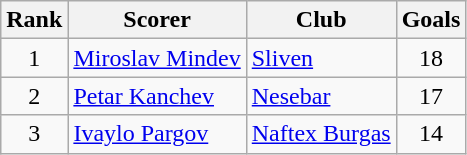<table class="wikitable" style="text-align:center">
<tr>
<th>Rank</th>
<th>Scorer</th>
<th>Club</th>
<th>Goals</th>
</tr>
<tr>
<td>1</td>
<td align="left"> <a href='#'>Miroslav Mindev</a></td>
<td align="left"><a href='#'>Sliven</a></td>
<td>18</td>
</tr>
<tr>
<td>2</td>
<td align="left"> <a href='#'>Petar Kanchev</a></td>
<td align="left"><a href='#'>Nesebar</a></td>
<td>17</td>
</tr>
<tr>
<td>3</td>
<td align="left"> <a href='#'>Ivaylo Pargov</a></td>
<td align="left"><a href='#'>Naftex Burgas</a></td>
<td>14</td>
</tr>
</table>
